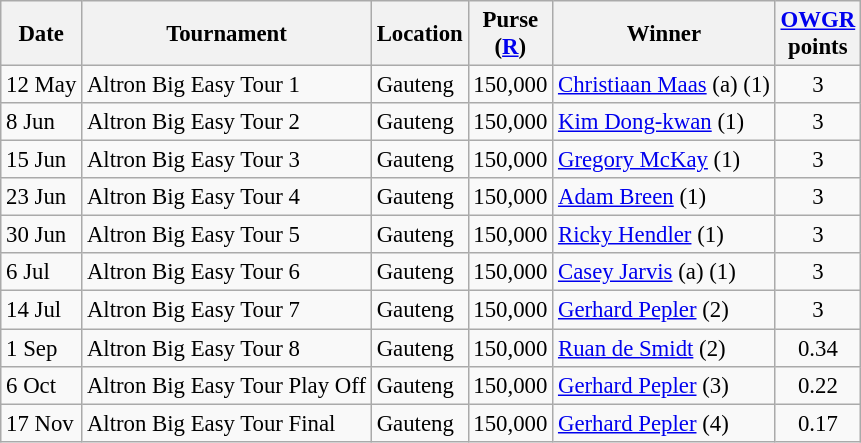<table class="wikitable" style="font-size:95%;">
<tr>
<th>Date</th>
<th>Tournament</th>
<th>Location</th>
<th>Purse<br>(<a href='#'>R</a>)</th>
<th>Winner</th>
<th><a href='#'>OWGR</a><br>points</th>
</tr>
<tr>
<td>12 May</td>
<td>Altron Big Easy Tour 1</td>
<td>Gauteng</td>
<td align=right>150,000</td>
<td> <a href='#'>Christiaan Maas</a> (a) (1)</td>
<td align=center>3</td>
</tr>
<tr>
<td>8 Jun</td>
<td>Altron Big Easy Tour 2</td>
<td>Gauteng</td>
<td align=right>150,000</td>
<td> <a href='#'>Kim Dong-kwan</a> (1)</td>
<td align=center>3</td>
</tr>
<tr>
<td>15 Jun</td>
<td>Altron Big Easy Tour 3</td>
<td>Gauteng</td>
<td align=right>150,000</td>
<td> <a href='#'>Gregory McKay</a> (1)</td>
<td align=center>3</td>
</tr>
<tr>
<td>23 Jun</td>
<td>Altron Big Easy Tour 4</td>
<td>Gauteng</td>
<td align=right>150,000</td>
<td> <a href='#'>Adam Breen</a> (1)</td>
<td align=center>3</td>
</tr>
<tr>
<td>30 Jun</td>
<td>Altron Big Easy Tour 5</td>
<td>Gauteng</td>
<td align=right>150,000</td>
<td> <a href='#'>Ricky Hendler</a> (1)</td>
<td align=center>3</td>
</tr>
<tr>
<td>6 Jul</td>
<td>Altron Big Easy Tour 6</td>
<td>Gauteng</td>
<td align=right>150,000</td>
<td> <a href='#'>Casey Jarvis</a> (a) (1)</td>
<td align=center>3</td>
</tr>
<tr>
<td>14 Jul</td>
<td>Altron Big Easy Tour 7</td>
<td>Gauteng</td>
<td align=right>150,000</td>
<td> <a href='#'>Gerhard Pepler</a> (2)</td>
<td align=center>3</td>
</tr>
<tr>
<td>1 Sep</td>
<td>Altron Big Easy Tour 8</td>
<td>Gauteng</td>
<td align=right>150,000</td>
<td> <a href='#'>Ruan de Smidt</a> (2)</td>
<td align=center>0.34</td>
</tr>
<tr>
<td>6 Oct</td>
<td>Altron Big Easy Tour Play Off</td>
<td>Gauteng</td>
<td align=right>150,000</td>
<td> <a href='#'>Gerhard Pepler</a> (3)</td>
<td align=center>0.22</td>
</tr>
<tr>
<td>17 Nov</td>
<td>Altron Big Easy Tour Final</td>
<td>Gauteng</td>
<td align=right>150,000</td>
<td> <a href='#'>Gerhard Pepler</a> (4)</td>
<td align=center>0.17</td>
</tr>
</table>
